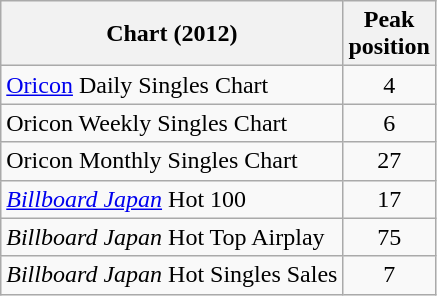<table class="wikitable sortable" border="1">
<tr>
<th>Chart (2012)</th>
<th>Peak<br>position</th>
</tr>
<tr>
<td><a href='#'>Oricon</a> Daily Singles Chart</td>
<td style="text-align:center;">4</td>
</tr>
<tr>
<td>Oricon Weekly Singles Chart</td>
<td style="text-align:center;">6</td>
</tr>
<tr>
<td>Oricon Monthly Singles Chart</td>
<td style="text-align:center;">27</td>
</tr>
<tr>
<td><em><a href='#'>Billboard Japan</a></em> Hot 100</td>
<td style="text-align:center;">17</td>
</tr>
<tr>
<td><em>Billboard Japan</em> Hot Top Airplay</td>
<td style="text-align:center;">75</td>
</tr>
<tr>
<td><em>Billboard Japan</em> Hot Singles Sales</td>
<td style="text-align:center;">7</td>
</tr>
</table>
